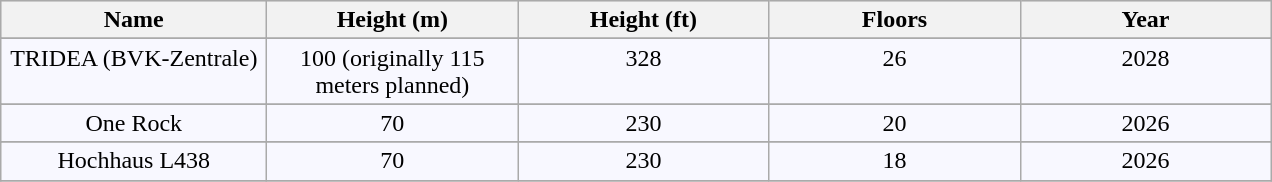<table class = "wikitable sortable">
<tr ---- align="center" valign="top" bgcolor="#dddddd">
<th width="170px">Name</th>
<th width="160px">Height (m)<br></th>
<th width="160px">Height (ft)<br></th>
<th width="160px">Floors</th>
<th width="160px">Year</th>
</tr>
<tr>
</tr>
<tr ---- align="center" valign="top" bgcolor="#F8F8FF">
<td>TRIDEA (BVK-Zentrale)</td>
<td>100 (originally 115 meters planned)</td>
<td>328</td>
<td>26</td>
<td>2028</td>
</tr>
<tr>
</tr>
<tr ---- align="center" valign="top" bgcolor="#F8F8FF">
<td>One Rock</td>
<td>70</td>
<td>230</td>
<td>20</td>
<td>2026</td>
</tr>
<tr>
</tr>
<tr ---- align="center" valign="top" bgcolor="#F8F8FF">
<td>Hochhaus L438 </td>
<td>70</td>
<td>230</td>
<td>18</td>
<td>2026</td>
</tr>
<tr>
</tr>
</table>
